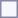<table style="border:1px solid #8888aa; background-color:#f7f8ff; padding:5px; font-size:95%; margin: 0px 12px 12px 0px;">
</table>
